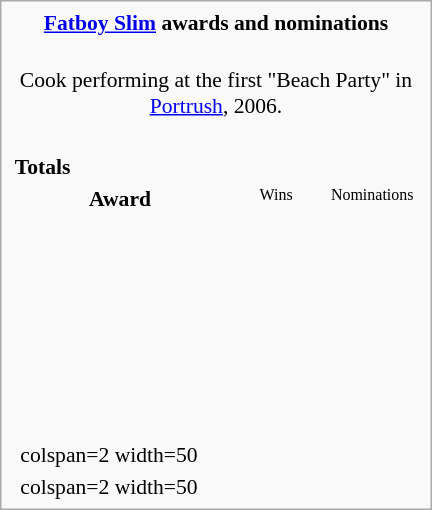<table class=infobox style="width:20em; text-align:left; font-size:90%; vertical-align:middle; background-color:#white;">
<tr>
<th colspan=2 style="text-align:center;"><a href='#'>Fatboy Slim</a> awards and nominations</th>
</tr>
<tr>
<td colspan=3 style="text-align:center;"> <br> Cook performing at the first "Beach Party" in <a href='#'>Portrush</a>, 2006.</td>
</tr>
<tr>
<td colspan=3><br><table class="collapsible collapsed" width=100%>
<tr>
<th colspan=3 style="background-color#d9e8ff" text-align:center;">Totals</th>
</tr>
<tr style="background-color#d9e8ff; text-align:center;">
<th style="vertical-align: middle;">Award</th>
<td style="background#cceecc; font-size:8pt;" width="60px">Wins</td>
<td style="background#eecccc; font-size:8pt;" width="60px">Nominations</td>
</tr>
<tr>
<td align=center><br></td>
<td></td>
<td></td>
</tr>
<tr>
<td align=center><br></td>
<td></td>
<td></td>
</tr>
<tr>
<td align=center><br></td>
<td></td>
<td></td>
</tr>
<tr>
<td align=center><br></td>
<td></td>
<td></td>
</tr>
<tr>
<td align=center><br></td>
<td></td>
<td></td>
</tr>
<tr>
<td align=center><br></td>
<td></td>
<td></td>
</tr>
<tr>
<td align=center><br></td>
<td></td>
<td></td>
</tr>
</table>
</td>
</tr>
<tr>
<td></td>
<td>colspan=2 width=50 </td>
</tr>
<tr>
<td></td>
<td>colspan=2 width=50 </td>
</tr>
</table>
